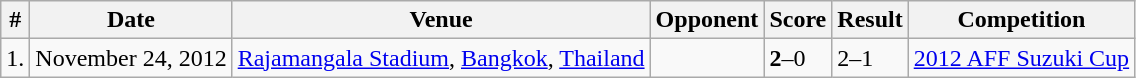<table class="wikitable">
<tr>
<th>#</th>
<th>Date</th>
<th>Venue</th>
<th>Opponent</th>
<th>Score</th>
<th>Result</th>
<th>Competition</th>
</tr>
<tr>
<td>1.</td>
<td>November 24, 2012</td>
<td><a href='#'>Rajamangala Stadium</a>, <a href='#'>Bangkok</a>, <a href='#'>Thailand</a></td>
<td></td>
<td><strong>2</strong>–0</td>
<td>2–1</td>
<td><a href='#'>2012 AFF Suzuki Cup</a></td>
</tr>
</table>
